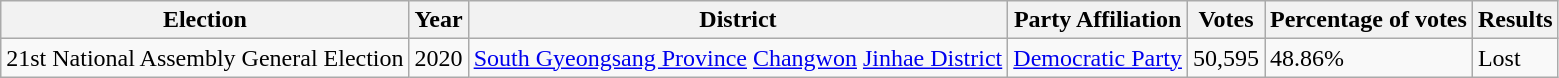<table class="wikitable">
<tr>
<th>Election</th>
<th>Year</th>
<th>District</th>
<th>Party Affiliation</th>
<th>Votes</th>
<th>Percentage of votes</th>
<th>Results</th>
</tr>
<tr>
<td>21st National Assembly General Election</td>
<td>2020</td>
<td><a href='#'>South Gyeongsang Province</a> <a href='#'>Changwon</a> <a href='#'>Jinhae District</a></td>
<td><a href='#'>Democratic Party</a></td>
<td>50,595</td>
<td>48.86%</td>
<td>Lost</td>
</tr>
</table>
